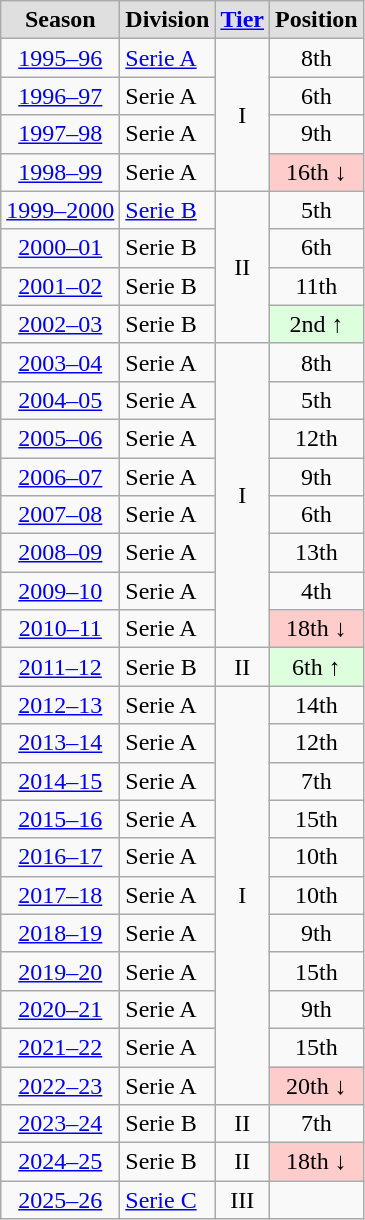<table class="wikitable">
<tr style="text-align:center; background:#dfdfdf;">
<td><strong>Season</strong></td>
<td><strong>Division</strong></td>
<td><strong><a href='#'>Tier</a></strong></td>
<td><strong>Position</strong></td>
</tr>
<tr style="text-align:center;">
<td><a href='#'>1995–96</a></td>
<td style="text-align:left;"><a href='#'>Serie A</a></td>
<td rowspan=4>I</td>
<td>8th</td>
</tr>
<tr style="text-align:center;">
<td><a href='#'>1996–97</a></td>
<td style="text-align:left;">Serie A</td>
<td>6th</td>
</tr>
<tr style="text-align:center;">
<td><a href='#'>1997–98</a></td>
<td style="text-align:left;">Serie A</td>
<td>9th</td>
</tr>
<tr style="text-align:center;">
<td><a href='#'>1998–99</a></td>
<td style="text-align:left;">Serie A</td>
<td style="background:#ffcccc">16th ↓</td>
</tr>
<tr style="text-align:center;">
<td><a href='#'>1999–2000</a></td>
<td style="text-align:left;"><a href='#'>Serie B</a></td>
<td rowspan=4>II</td>
<td>5th</td>
</tr>
<tr style="text-align:center;">
<td><a href='#'>2000–01</a></td>
<td style="text-align:left;">Serie B</td>
<td>6th</td>
</tr>
<tr style="text-align:center;">
<td><a href='#'>2001–02</a></td>
<td style="text-align:left;">Serie B</td>
<td>11th</td>
</tr>
<tr style="text-align:center;">
<td><a href='#'>2002–03</a></td>
<td style="text-align:left;">Serie B</td>
<td style="background:#ddffdd">2nd ↑</td>
</tr>
<tr style="text-align:center;">
<td><a href='#'>2003–04</a></td>
<td style="text-align:left;">Serie A</td>
<td rowspan=8>I</td>
<td>8th</td>
</tr>
<tr style="text-align:center;">
<td><a href='#'>2004–05</a></td>
<td style="text-align:left;">Serie A</td>
<td>5th</td>
</tr>
<tr style="text-align:center;">
<td><a href='#'>2005–06</a></td>
<td style="text-align:left;">Serie A</td>
<td>12th</td>
</tr>
<tr style="text-align:center;">
<td><a href='#'>2006–07</a></td>
<td style="text-align:left;">Serie A</td>
<td>9th</td>
</tr>
<tr style="text-align:center;">
<td><a href='#'>2007–08</a></td>
<td style="text-align:left;">Serie A</td>
<td>6th</td>
</tr>
<tr style="text-align:center;">
<td><a href='#'>2008–09</a></td>
<td style="text-align:left;">Serie A</td>
<td>13th</td>
</tr>
<tr style="text-align:center;">
<td><a href='#'>2009–10</a></td>
<td style="text-align:left;">Serie A</td>
<td>4th</td>
</tr>
<tr style="text-align:center;">
<td><a href='#'>2010–11</a></td>
<td style="text-align:left;">Serie A</td>
<td style="background:#ffcccc">18th ↓</td>
</tr>
<tr style="text-align:center;">
<td><a href='#'>2011–12</a></td>
<td style="text-align:left;">Serie B</td>
<td>II</td>
<td style="background:#ddffdd">6th ↑</td>
</tr>
<tr style="text-align:center;">
<td><a href='#'>2012–13</a></td>
<td style="text-align:left;">Serie A</td>
<td rowspan="11">I</td>
<td>14th</td>
</tr>
<tr style="text-align:center;">
<td><a href='#'>2013–14</a></td>
<td style="text-align:left;">Serie A</td>
<td>12th</td>
</tr>
<tr style="text-align:center;">
<td><a href='#'>2014–15</a></td>
<td style="text-align:left;">Serie A</td>
<td>7th</td>
</tr>
<tr style="text-align:center;">
<td><a href='#'>2015–16</a></td>
<td style="text-align:left;">Serie A</td>
<td>15th</td>
</tr>
<tr style="text-align:center;">
<td><a href='#'>2016–17</a></td>
<td style="text-align:left;">Serie A</td>
<td>10th</td>
</tr>
<tr style="text-align:center;">
<td><a href='#'>2017–18</a></td>
<td style="text-align:left;">Serie A</td>
<td>10th</td>
</tr>
<tr style="text-align:center;">
<td><a href='#'>2018–19</a></td>
<td style="text-align:left;">Serie A</td>
<td>9th</td>
</tr>
<tr style="text-align:center;">
<td><a href='#'>2019–20</a></td>
<td style="text-align:left;">Serie A</td>
<td>15th</td>
</tr>
<tr style="text-align:center;">
<td><a href='#'>2020–21</a></td>
<td style="text-align:left;">Serie A</td>
<td>9th</td>
</tr>
<tr style="text-align:center;">
<td><a href='#'>2021–22</a></td>
<td style="text-align:left;">Serie A</td>
<td>15th</td>
</tr>
<tr style="text-align:center;">
<td><a href='#'>2022–23</a></td>
<td style="text-align:left;">Serie A</td>
<td style="background:#ffcccc">20th ↓</td>
</tr>
<tr style="text-align:center;">
<td><a href='#'>2023–24</a></td>
<td style="text-align:left;">Serie B</td>
<td rowspan="1">II</td>
<td>7th</td>
</tr>
<tr style="text-align:center;">
<td><a href='#'>2024–25</a></td>
<td style="text-align:left;">Serie B</td>
<td rowspan="1">II</td>
<td style="background:#ffcccc">18th ↓</td>
</tr>
<tr style="text-align:center;">
<td><a href='#'>2025–26</a></td>
<td style="text-align:left;"><a href='#'>Serie C</a></td>
<td rowspan="1">III</td>
<td></td>
</tr>
</table>
